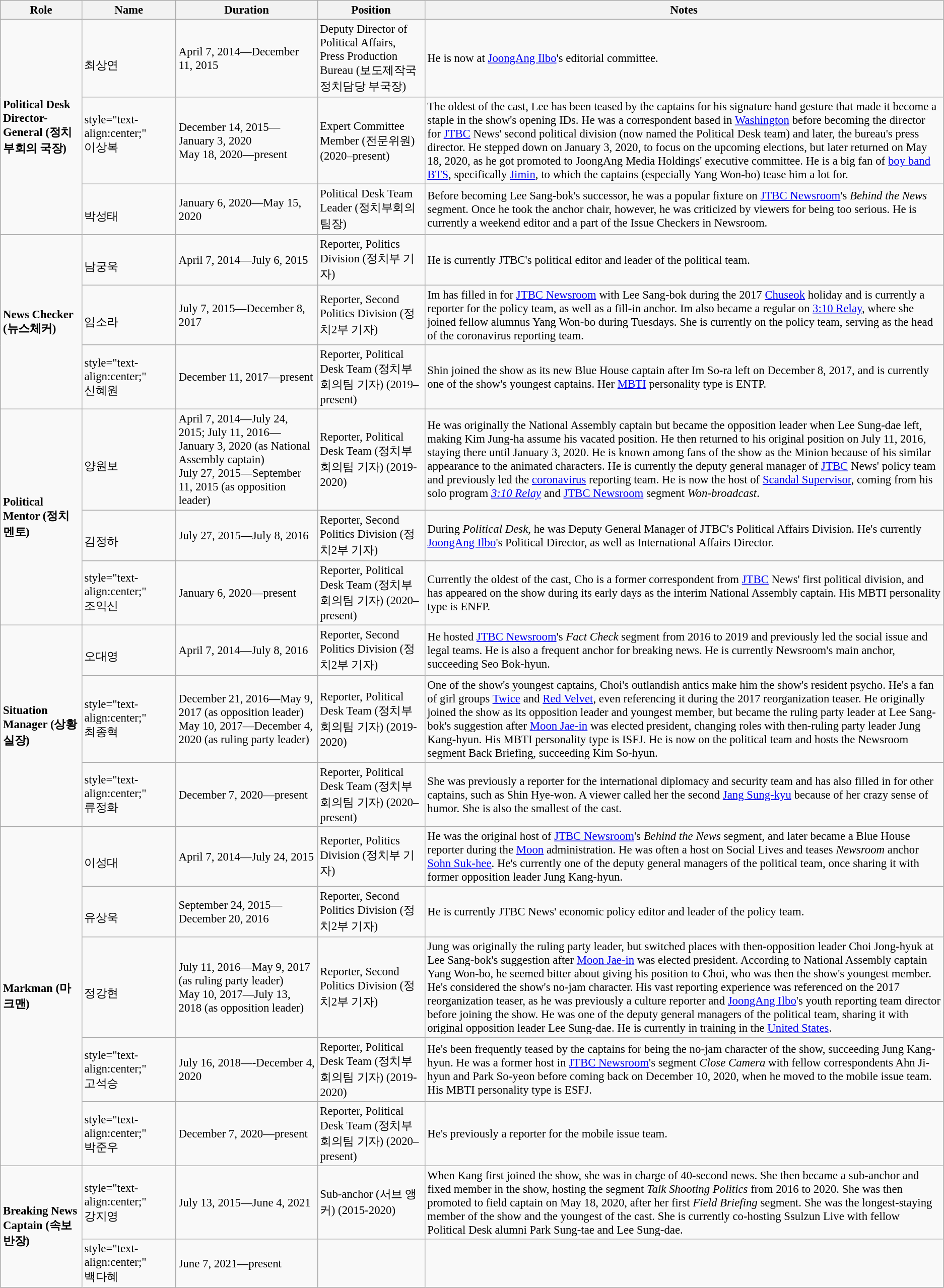<table class="wikitable" style="font-size:95%">
<tr>
<th>Role</th>
<th style="width:10%; text-align:center;">Name</th>
<th style="width:15%; text-align:center;">Duration</th>
<th>Position</th>
<th style="width:55%; text-align:center;">Notes</th>
</tr>
<tr>
<td rowspan="3"><strong>Political Desk Director-General (정치부회의 국장)</strong></td>
<td><br>최상연</td>
<td>April 7, 2014—December 11, 2015</td>
<td>Deputy Director of Political Affairs, Press Production Bureau (보도제작국 정치담당 부국장)<br></td>
<td style="text-align:left;">He is now at <a href='#'>JoongAng Ilbo</a>'s editorial committee.</td>
</tr>
<tr>
<td>style="text-align:center;" <br>이상복<br><br></td>
<td>December 14, 2015—January 3, 2020<br>May 18, 2020—present</td>
<td>Expert Committee Member (전문위원) (2020–present)<br></td>
<td style="text-align:left;">The oldest of the cast, Lee has been teased by the captains for his signature hand gesture that made it become a staple in the show's opening IDs. He was a correspondent based in <a href='#'>Washington</a> before becoming the director for <a href='#'>JTBC</a> News' second political division (now named the Political Desk team) and later, the bureau's press director. He stepped down on January 3, 2020, to focus on the upcoming elections, but later returned on May 18, 2020, as he got promoted to JoongAng Media Holdings' executive committee. He is a big fan of <a href='#'>boy band</a> <a href='#'>BTS</a>, specifically <a href='#'>Jimin</a>, to which the captains (especially Yang Won-bo) tease him a lot for.</td>
</tr>
<tr>
<td><br>박성태</td>
<td>January 6, 2020—May 15, 2020</td>
<td>Political Desk Team Leader (정치부회의팀장)</td>
<td style="text-align:left;">Before becoming Lee Sang-bok's successor, he was a popular fixture on <a href='#'>JTBC Newsroom</a>'s <em>Behind the News</em> segment. Once he took the anchor chair, however, he was criticized by viewers for being too serious. He is currently a weekend editor and a part of the Issue Checkers in Newsroom.</td>
</tr>
<tr>
<td rowspan="3"><strong>News Checker (뉴스체커)</strong></td>
<td><br>남궁욱</td>
<td>April 7, 2014—July 6, 2015</td>
<td>Reporter, Politics Division (정치부 기자)</td>
<td style="text-align:left;">He is currently JTBC's political editor and leader of the political team.</td>
</tr>
<tr>
<td><br>임소라<br></td>
<td>July 7, 2015—December 8, 2017</td>
<td>Reporter, Second Politics Division (정치2부 기자)</td>
<td style="text-align:left;">Im has filled in for <a href='#'>JTBC Newsroom</a> with Lee Sang-bok during the 2017 <a href='#'>Chuseok</a> holiday and is currently a reporter for the policy team, as well as a fill-in anchor. Im also became a regular on <a href='#'>3:10 Relay</a>, where she joined fellow alumnus Yang Won-bo during Tuesdays. She is currently on the policy team, serving as the head of the coronavirus reporting team.</td>
</tr>
<tr>
<td>style="text-align:center;" <br>신혜원<br></td>
<td>December 11, 2017—present</td>
<td>Reporter, Political Desk Team (정치부회의팀 기자) (2019–present)<br></td>
<td style="text-align:left;">Shin joined the show as its new Blue House captain after Im So-ra left on December 8, 2017, and is currently one of the show's youngest captains. Her <a href='#'>MBTI</a> personality type is ENTP.</td>
</tr>
<tr>
<td rowspan="3"><strong>Political Mentor (정치멘토)</strong></td>
<td><br>양원보<br></td>
<td>April 7, 2014—July 24, 2015; July 11, 2016—January 3, 2020 (as National Assembly captain)<br>July 27, 2015—September 11, 2015 (as opposition leader)</td>
<td>Reporter, Political Desk Team (정치부회의팀 기자) (2019-2020)<br></td>
<td style="text-align:left;">He was originally the National Assembly captain but became the opposition leader when Lee Sung-dae left, making Kim Jung-ha assume his vacated position. He then returned to his original position on July 11, 2016, staying there until January 3, 2020. He is known among fans of the show as the Minion because of his similar appearance to the animated characters. He is currently the deputy general manager of <a href='#'>JTBC</a> News' policy team and previously led the <a href='#'>coronavirus</a> reporting team. He is now the host of <a href='#'>Scandal Supervisor</a>, coming from his solo program <em><a href='#'>3:10 Relay</a></em> and <a href='#'>JTBC Newsroom</a> segment <em>Won-broadcast</em>.</td>
</tr>
<tr>
<td><br>김정하</td>
<td>July 27, 2015—July 8, 2016</td>
<td>Reporter, Second Politics Division (정치2부 기자)</td>
<td style="text-align:left;">During <em>Political Desk</em>, he was Deputy General Manager of JTBC's Political Affairs Division. He's currently <a href='#'>JoongAng Ilbo</a>'s Political Director, as well as International Affairs Director.</td>
</tr>
<tr>
<td>style="text-align:center;" <br>조익신</td>
<td>January 6, 2020—present</td>
<td>Reporter, Political Desk Team (정치부회의팀 기자) (2020–present)<br></td>
<td style="text-align:left;">Currently the oldest of the cast, Cho is a former correspondent from <a href='#'>JTBC</a> News' first political division, and has appeared on the show during its early days as the interim National Assembly captain. His MBTI personality type is ENFP.</td>
</tr>
<tr>
<td rowspan="3"><strong>Situation Manager (상황실장)</strong></td>
<td><br>오대영</td>
<td>April 7, 2014—July 8, 2016</td>
<td>Reporter, Second Politics Division (정치2부 기자)</td>
<td style="text-align:left;">He hosted <a href='#'>JTBC Newsroom</a>'s <em>Fact Check</em> segment from 2016 to 2019 and previously led the social issue and legal teams. He is also a frequent anchor for breaking news. He is currently Newsroom's main anchor, succeeding Seo Bok-hyun.</td>
</tr>
<tr>
<td>style="text-align:center;" <br>최종혁<br></td>
<td>December 21, 2016—May 9, 2017 (as opposition leader)<br>May 10, 2017—December 4, 2020 (as ruling party leader)</td>
<td>Reporter, Political Desk Team (정치부회의팀 기자) (2019-2020)<br></td>
<td style="text-align:left;">One of the show's youngest captains, Choi's outlandish antics make him the show's resident psycho. He's a fan of girl groups <a href='#'>Twice</a> and <a href='#'>Red Velvet</a>, even referencing it during the 2017 reorganization teaser. He originally joined the show as its opposition leader and youngest member, but became the ruling party leader at Lee Sang-bok's suggestion after <a href='#'>Moon Jae-in</a> was elected president, changing roles with then-ruling party leader Jung Kang-hyun. His MBTI personality type is ISFJ. He is now on the political team and hosts the Newsroom segment Back Briefing, succeeding Kim So-hyun.</td>
</tr>
<tr>
<td>style="text-align:center;" <br>류정화</td>
<td>December 7, 2020—present</td>
<td>Reporter, Political Desk Team (정치부회의팀 기자) (2020–present)<br></td>
<td>She was previously a reporter for the international diplomacy and security team and has also filled in for other captains, such as Shin Hye-won. A viewer called her the second <a href='#'>Jang Sung-kyu</a> because of her crazy sense of humor. She is also the smallest of the cast.</td>
</tr>
<tr>
<td rowspan="5"><strong>Markman (마크맨)</strong></td>
<td><br>이성대</td>
<td>April 7, 2014—July 24, 2015</td>
<td>Reporter, Politics Division (정치부 기자)</td>
<td style="text-align:left;">He was the original host of <a href='#'>JTBC Newsroom</a>'s <em>Behind the News</em> segment, and later became a Blue House reporter during the <a href='#'>Moon</a> administration. He was often a host on Social Lives and teases <em>Newsroom</em> anchor <a href='#'>Sohn Suk-hee</a>. He's currently one of the deputy general managers of the political team, once sharing it with former opposition leader Jung Kang-hyun.</td>
</tr>
<tr>
<td><br>유상욱</td>
<td>September 24, 2015—December 20, 2016</td>
<td>Reporter, Second Politics Division (정치2부 기자)</td>
<td style="text-align:left;">He is currently JTBC News' economic policy editor and leader of the policy team.</td>
</tr>
<tr>
<td><br>정강현<br></td>
<td>July 11, 2016—May 9, 2017 (as ruling party leader)<br>May 10, 2017—July 13, 2018 (as opposition leader)</td>
<td>Reporter, Second Politics Division (정치2부 기자)</td>
<td style="text-align:left;">Jung was originally the ruling party leader, but switched places with then-opposition leader Choi Jong-hyuk at Lee Sang-bok's suggestion after <a href='#'>Moon Jae-in</a> was elected president. According to National Assembly captain Yang Won-bo, he seemed bitter about giving his position to Choi, who was then the show's youngest member. He's considered the show's no-jam character. His vast reporting experience was referenced on the 2017 reorganization teaser, as he was previously a culture reporter and <a href='#'>JoongAng Ilbo</a>'s youth reporting team director before joining the show. He was one of the deputy general managers of the political team, sharing it with original opposition leader Lee Sung-dae. He is currently in training in the <a href='#'>United States</a>.</td>
</tr>
<tr>
<td>style="text-align:center;" <br>고석승<br></td>
<td>July 16, 2018—-December 4, 2020</td>
<td style="text-align:left;">Reporter, Political Desk Team (정치부회의팀 기자) (2019-2020)</td>
<td>He's been frequently teased by the captains for being the no-jam character of the show, succeeding Jung Kang-hyun. He was a former host in <a href='#'>JTBC Newsroom</a>'s segment <em>Close Camera</em> with fellow correspondents Ahn Ji-hyun and Park So-yeon before coming back on December 10, 2020, when he moved to the mobile issue team. His MBTI personality type is ESFJ.</td>
</tr>
<tr>
<td>style="text-align:center;" <br>박준우</td>
<td>December 7, 2020—present</td>
<td>Reporter, Political Desk Team (정치부회의팀 기자) (2020–present)<br></td>
<td>He's previously a reporter for the mobile issue team.</td>
</tr>
<tr>
<td rowspan="2"><strong>Breaking News Captain (속보반장)</strong></td>
<td>style="text-align:center;" <br>강지영<br></td>
<td>July 13, 2015—June 4, 2021</td>
<td>Sub-anchor (서브 앵커) (2015-2020)</td>
<td style="text-align:left;">When Kang first joined the show, she was in charge of 40-second news. She then became a sub-anchor and fixed member in the show, hosting the segment <em>Talk Shooting Politics</em> from 2016 to 2020. She was then promoted to field captain on May 18, 2020, after her first <em>Field Briefing</em> segment. She was the longest-staying member of the show and the youngest of the cast. She is currently co-hosting Ssulzun Live with fellow Political Desk alumni Park Sung-tae and Lee Sung-dae.</td>
</tr>
<tr>
<td>style="text-align:center;" <br>백다혜</td>
<td>June 7, 2021—present</td>
<td></td>
<td></td>
</tr>
</table>
